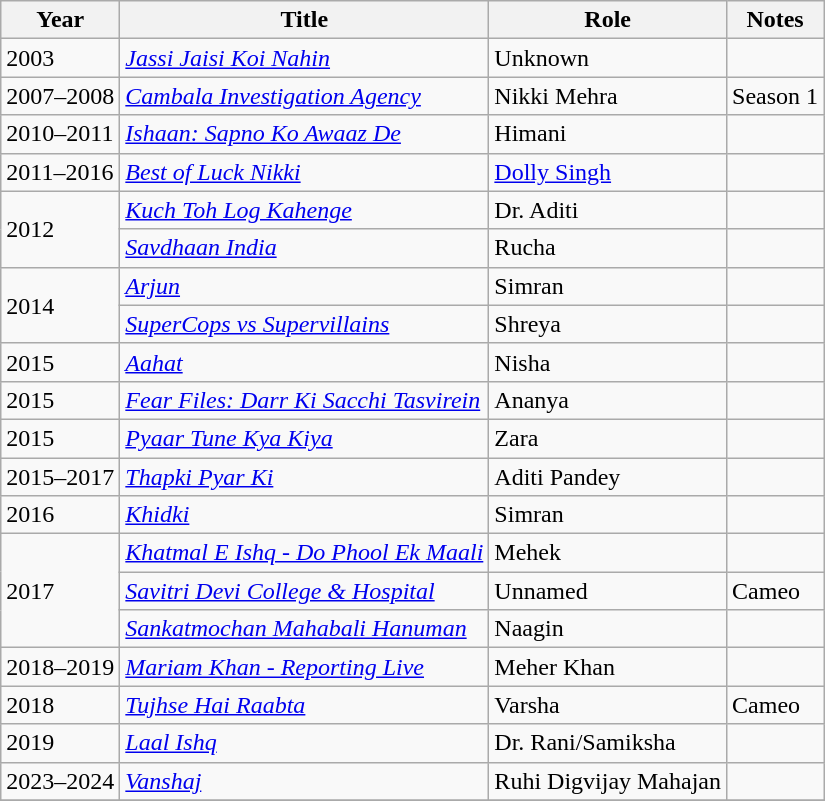<table class="wikitable sortable">
<tr>
<th scope="col">Year</th>
<th scope="col">Title</th>
<th scope="col">Role</th>
<th scope="col" class="unsortable">Notes</th>
</tr>
<tr>
<td>2003</td>
<td><em><a href='#'>Jassi Jaisi Koi Nahin</a></em></td>
<td>Unknown</td>
<td></td>
</tr>
<tr>
<td>2007–2008</td>
<td><em><a href='#'>Cambala Investigation Agency</a></em></td>
<td>Nikki Mehra</td>
<td>Season 1</td>
</tr>
<tr>
<td>2010–2011</td>
<td><em><a href='#'>Ishaan: Sapno Ko Awaaz De</a></em></td>
<td>Himani</td>
<td></td>
</tr>
<tr>
<td>2011–2016</td>
<td><em><a href='#'>Best of Luck Nikki</a></em></td>
<td><a href='#'>Dolly Singh</a></td>
<td></td>
</tr>
<tr>
<td Rowspan="2">2012</td>
<td><em><a href='#'>Kuch Toh Log Kahenge</a></em></td>
<td>Dr. Aditi</td>
<td></td>
</tr>
<tr>
<td><em><a href='#'>Savdhaan India</a></em></td>
<td>Rucha</td>
<td></td>
</tr>
<tr>
<td rowspan="2">2014</td>
<td><em><a href='#'>Arjun</a></em></td>
<td>Simran</td>
<td></td>
</tr>
<tr>
<td><em><a href='#'>SuperCops vs Supervillains</a></em></td>
<td>Shreya</td>
<td></td>
</tr>
<tr>
<td>2015</td>
<td><em><a href='#'>Aahat</a></em></td>
<td>Nisha</td>
<td></td>
</tr>
<tr>
<td>2015</td>
<td><em><a href='#'>Fear Files: Darr Ki Sacchi Tasvirein </a></em></td>
<td>Ananya</td>
<td></td>
</tr>
<tr>
<td>2015</td>
<td><em><a href='#'>Pyaar Tune Kya Kiya</a></em></td>
<td>Zara</td>
<td></td>
</tr>
<tr>
<td>2015–2017</td>
<td><em><a href='#'>Thapki Pyar Ki</a></em></td>
<td>Aditi Pandey</td>
<td></td>
</tr>
<tr>
<td>2016</td>
<td><em><a href='#'>Khidki</a></em></td>
<td>Simran</td>
<td></td>
</tr>
<tr>
<td rowspan="3">2017</td>
<td><em><a href='#'>Khatmal E Ishq - Do Phool Ek Maali</a></em></td>
<td>Mehek</td>
<td></td>
</tr>
<tr>
<td><em><a href='#'>Savitri Devi College & Hospital</a></em></td>
<td>Unnamed</td>
<td>Cameo</td>
</tr>
<tr>
<td><em><a href='#'>Sankatmochan Mahabali Hanuman</a></em></td>
<td>Naagin</td>
<td></td>
</tr>
<tr>
<td>2018–2019</td>
<td><em><a href='#'>Mariam Khan - Reporting Live</a></em></td>
<td>Meher Khan</td>
<td></td>
</tr>
<tr>
<td>2018</td>
<td><em><a href='#'>Tujhse Hai Raabta</a></em></td>
<td>Varsha</td>
<td>Cameo</td>
</tr>
<tr>
<td>2019</td>
<td><em><a href='#'>Laal Ishq</a></em></td>
<td>Dr. Rani/Samiksha</td>
<td></td>
</tr>
<tr>
<td>2023–2024</td>
<td><em><a href='#'>Vanshaj</a></em></td>
<td>Ruhi Digvijay Mahajan</td>
<td></td>
</tr>
<tr>
</tr>
</table>
